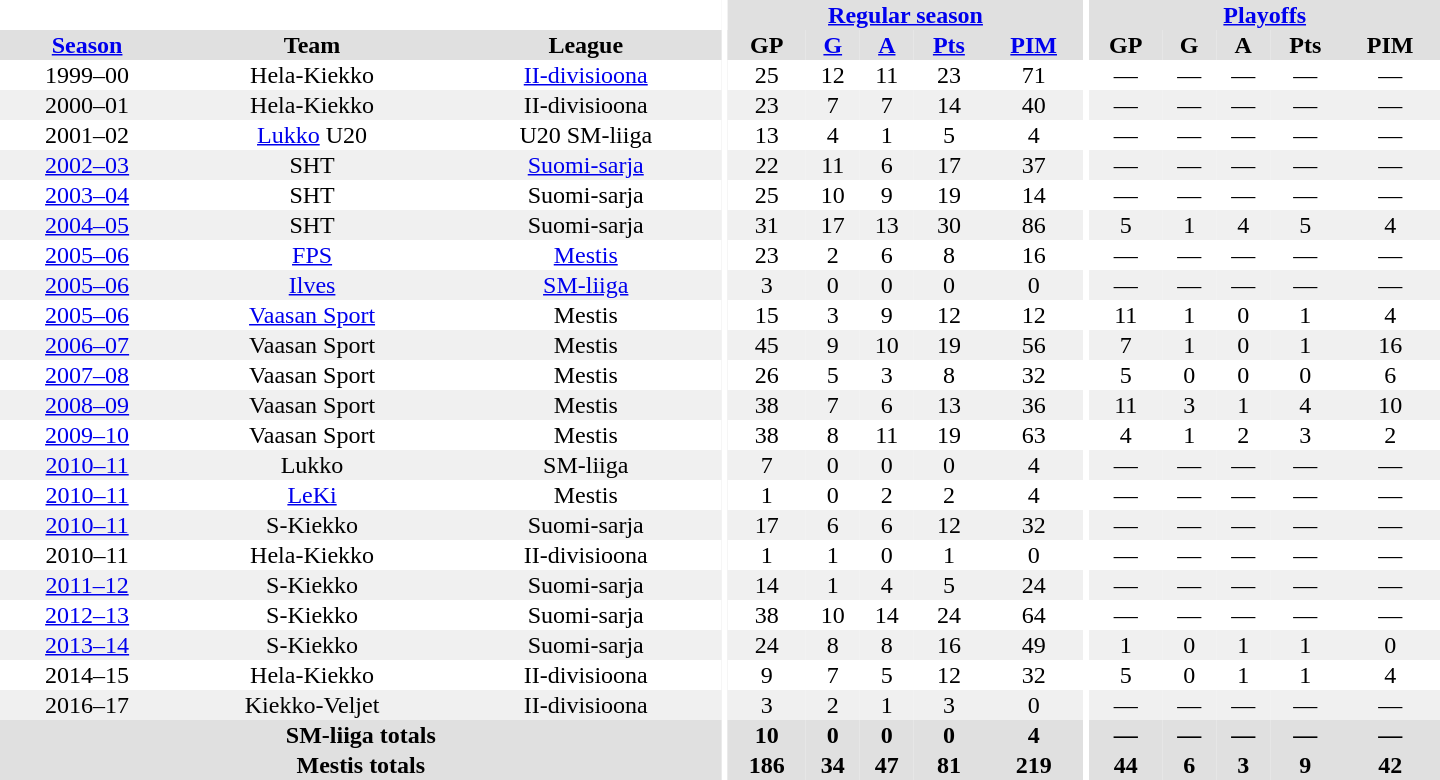<table border="0" cellpadding="1" cellspacing="0" style="text-align:center; width:60em">
<tr bgcolor="#e0e0e0">
<th colspan="3" bgcolor="#ffffff"></th>
<th rowspan="99" bgcolor="#ffffff"></th>
<th colspan="5"><a href='#'>Regular season</a></th>
<th rowspan="99" bgcolor="#ffffff"></th>
<th colspan="5"><a href='#'>Playoffs</a></th>
</tr>
<tr bgcolor="#e0e0e0">
<th><a href='#'>Season</a></th>
<th>Team</th>
<th>League</th>
<th>GP</th>
<th><a href='#'>G</a></th>
<th><a href='#'>A</a></th>
<th><a href='#'>Pts</a></th>
<th><a href='#'>PIM</a></th>
<th>GP</th>
<th>G</th>
<th>A</th>
<th>Pts</th>
<th>PIM</th>
</tr>
<tr>
<td>1999–00</td>
<td>Hela-Kiekko</td>
<td><a href='#'>II-divisioona</a></td>
<td>25</td>
<td>12</td>
<td>11</td>
<td>23</td>
<td>71</td>
<td>—</td>
<td>—</td>
<td>—</td>
<td>—</td>
<td>—</td>
</tr>
<tr bgcolor="#f0f0f0">
<td>2000–01</td>
<td>Hela-Kiekko</td>
<td>II-divisioona</td>
<td>23</td>
<td>7</td>
<td>7</td>
<td>14</td>
<td>40</td>
<td>—</td>
<td>—</td>
<td>—</td>
<td>—</td>
<td>—</td>
</tr>
<tr>
<td>2001–02</td>
<td><a href='#'>Lukko</a> U20</td>
<td>U20 SM-liiga</td>
<td>13</td>
<td>4</td>
<td>1</td>
<td>5</td>
<td>4</td>
<td>—</td>
<td>—</td>
<td>—</td>
<td>—</td>
<td>—</td>
</tr>
<tr bgcolor="#f0f0f0">
<td><a href='#'>2002–03</a></td>
<td>SHT</td>
<td><a href='#'>Suomi-sarja</a></td>
<td>22</td>
<td>11</td>
<td>6</td>
<td>17</td>
<td>37</td>
<td>—</td>
<td>—</td>
<td>—</td>
<td>—</td>
<td>—</td>
</tr>
<tr>
<td><a href='#'>2003–04</a></td>
<td>SHT</td>
<td>Suomi-sarja</td>
<td>25</td>
<td>10</td>
<td>9</td>
<td>19</td>
<td>14</td>
<td>—</td>
<td>—</td>
<td>—</td>
<td>—</td>
<td>—</td>
</tr>
<tr bgcolor="#f0f0f0">
<td><a href='#'>2004–05</a></td>
<td>SHT</td>
<td>Suomi-sarja</td>
<td>31</td>
<td>17</td>
<td>13</td>
<td>30</td>
<td>86</td>
<td>5</td>
<td>1</td>
<td>4</td>
<td>5</td>
<td>4</td>
</tr>
<tr>
<td><a href='#'>2005–06</a></td>
<td><a href='#'>FPS</a></td>
<td><a href='#'>Mestis</a></td>
<td>23</td>
<td>2</td>
<td>6</td>
<td>8</td>
<td>16</td>
<td>—</td>
<td>—</td>
<td>—</td>
<td>—</td>
<td>—</td>
</tr>
<tr bgcolor="#f0f0f0">
<td><a href='#'>2005–06</a></td>
<td><a href='#'>Ilves</a></td>
<td><a href='#'>SM-liiga</a></td>
<td>3</td>
<td>0</td>
<td>0</td>
<td>0</td>
<td>0</td>
<td>—</td>
<td>—</td>
<td>—</td>
<td>—</td>
<td>—</td>
</tr>
<tr>
<td><a href='#'>2005–06</a></td>
<td><a href='#'>Vaasan Sport</a></td>
<td>Mestis</td>
<td>15</td>
<td>3</td>
<td>9</td>
<td>12</td>
<td>12</td>
<td>11</td>
<td>1</td>
<td>0</td>
<td>1</td>
<td>4</td>
</tr>
<tr bgcolor="#f0f0f0">
<td><a href='#'>2006–07</a></td>
<td>Vaasan Sport</td>
<td>Mestis</td>
<td>45</td>
<td>9</td>
<td>10</td>
<td>19</td>
<td>56</td>
<td>7</td>
<td>1</td>
<td>0</td>
<td>1</td>
<td>16</td>
</tr>
<tr>
<td><a href='#'>2007–08</a></td>
<td>Vaasan Sport</td>
<td>Mestis</td>
<td>26</td>
<td>5</td>
<td>3</td>
<td>8</td>
<td>32</td>
<td>5</td>
<td>0</td>
<td>0</td>
<td>0</td>
<td>6</td>
</tr>
<tr bgcolor="#f0f0f0">
<td><a href='#'>2008–09</a></td>
<td>Vaasan Sport</td>
<td>Mestis</td>
<td>38</td>
<td>7</td>
<td>6</td>
<td>13</td>
<td>36</td>
<td>11</td>
<td>3</td>
<td>1</td>
<td>4</td>
<td>10</td>
</tr>
<tr>
<td><a href='#'>2009–10</a></td>
<td>Vaasan Sport</td>
<td>Mestis</td>
<td>38</td>
<td>8</td>
<td>11</td>
<td>19</td>
<td>63</td>
<td>4</td>
<td>1</td>
<td>2</td>
<td>3</td>
<td>2</td>
</tr>
<tr bgcolor="#f0f0f0">
<td><a href='#'>2010–11</a></td>
<td>Lukko</td>
<td>SM-liiga</td>
<td>7</td>
<td>0</td>
<td>0</td>
<td>0</td>
<td>4</td>
<td>—</td>
<td>—</td>
<td>—</td>
<td>—</td>
<td>—</td>
</tr>
<tr>
<td><a href='#'>2010–11</a></td>
<td><a href='#'>LeKi</a></td>
<td>Mestis</td>
<td>1</td>
<td>0</td>
<td>2</td>
<td>2</td>
<td>4</td>
<td>—</td>
<td>—</td>
<td>—</td>
<td>—</td>
<td>—</td>
</tr>
<tr bgcolor="#f0f0f0">
<td><a href='#'>2010–11</a></td>
<td>S-Kiekko</td>
<td>Suomi-sarja</td>
<td>17</td>
<td>6</td>
<td>6</td>
<td>12</td>
<td>32</td>
<td>—</td>
<td>—</td>
<td>—</td>
<td>—</td>
<td>—</td>
</tr>
<tr>
<td>2010–11</td>
<td>Hela-Kiekko</td>
<td>II-divisioona</td>
<td>1</td>
<td>1</td>
<td>0</td>
<td>1</td>
<td>0</td>
<td>—</td>
<td>—</td>
<td>—</td>
<td>—</td>
<td>—</td>
</tr>
<tr bgcolor="#f0f0f0">
<td><a href='#'>2011–12</a></td>
<td>S-Kiekko</td>
<td>Suomi-sarja</td>
<td>14</td>
<td>1</td>
<td>4</td>
<td>5</td>
<td>24</td>
<td>—</td>
<td>—</td>
<td>—</td>
<td>—</td>
<td>—</td>
</tr>
<tr>
<td><a href='#'>2012–13</a></td>
<td>S-Kiekko</td>
<td>Suomi-sarja</td>
<td>38</td>
<td>10</td>
<td>14</td>
<td>24</td>
<td>64</td>
<td>—</td>
<td>—</td>
<td>—</td>
<td>—</td>
<td>—</td>
</tr>
<tr bgcolor="#f0f0f0">
<td><a href='#'>2013–14</a></td>
<td>S-Kiekko</td>
<td>Suomi-sarja</td>
<td>24</td>
<td>8</td>
<td>8</td>
<td>16</td>
<td>49</td>
<td>1</td>
<td>0</td>
<td>1</td>
<td>1</td>
<td>0</td>
</tr>
<tr>
<td>2014–15</td>
<td>Hela-Kiekko</td>
<td>II-divisioona</td>
<td>9</td>
<td>7</td>
<td>5</td>
<td>12</td>
<td>32</td>
<td>5</td>
<td>0</td>
<td>1</td>
<td>1</td>
<td>4</td>
</tr>
<tr bgcolor="#f0f0f0">
<td>2016–17</td>
<td>Kiekko-Veljet</td>
<td>II-divisioona</td>
<td>3</td>
<td>2</td>
<td>1</td>
<td>3</td>
<td>0</td>
<td>—</td>
<td>—</td>
<td>—</td>
<td>—</td>
<td>—</td>
</tr>
<tr>
</tr>
<tr ALIGN="center" bgcolor="#e0e0e0">
<th colspan="3">SM-liiga totals</th>
<th ALIGN="center">10</th>
<th ALIGN="center">0</th>
<th ALIGN="center">0</th>
<th ALIGN="center">0</th>
<th ALIGN="center">4</th>
<th ALIGN="center">—</th>
<th ALIGN="center">—</th>
<th ALIGN="center">—</th>
<th ALIGN="center">—</th>
<th ALIGN="center">—</th>
</tr>
<tr>
</tr>
<tr ALIGN="center" bgcolor="#e0e0e0">
<th colspan="3">Mestis totals</th>
<th ALIGN="center">186</th>
<th ALIGN="center">34</th>
<th ALIGN="center">47</th>
<th ALIGN="center">81</th>
<th ALIGN="center">219</th>
<th ALIGN="center">44</th>
<th ALIGN="center">6</th>
<th ALIGN="center">3</th>
<th ALIGN="center">9</th>
<th ALIGN="center">42</th>
</tr>
</table>
